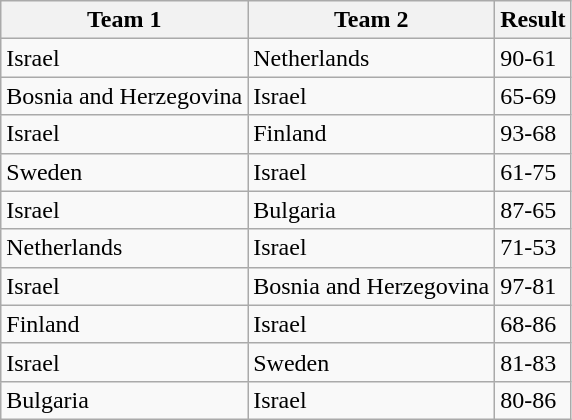<table class=wikitable>
<tr>
<th>Team 1</th>
<th>Team 2</th>
<th>Result</th>
</tr>
<tr>
<td>Israel</td>
<td>Netherlands</td>
<td>90-61</td>
</tr>
<tr>
<td>Bosnia and Herzegovina</td>
<td>Israel</td>
<td>65-69</td>
</tr>
<tr>
<td>Israel</td>
<td>Finland</td>
<td>93-68</td>
</tr>
<tr>
<td>Sweden</td>
<td>Israel</td>
<td>61-75</td>
</tr>
<tr>
<td>Israel</td>
<td>Bulgaria</td>
<td>87-65</td>
</tr>
<tr>
<td>Netherlands</td>
<td>Israel</td>
<td>71-53</td>
</tr>
<tr>
<td>Israel</td>
<td>Bosnia and Herzegovina</td>
<td>97-81</td>
</tr>
<tr>
<td>Finland</td>
<td>Israel</td>
<td>68-86</td>
</tr>
<tr>
<td>Israel</td>
<td>Sweden</td>
<td>81-83</td>
</tr>
<tr>
<td>Bulgaria</td>
<td>Israel</td>
<td>80-86</td>
</tr>
</table>
